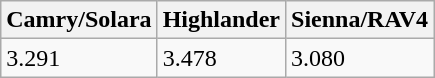<table class="wikitable">
<tr>
<th>Camry/Solara</th>
<th>Highlander</th>
<th>Sienna/RAV4</th>
</tr>
<tr>
<td>3.291</td>
<td>3.478</td>
<td>3.080</td>
</tr>
</table>
